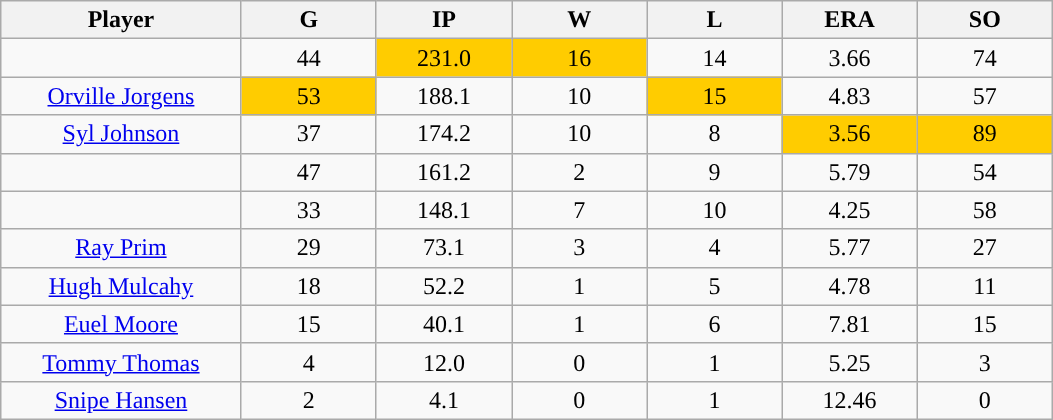<table class="wikitable sortable">
<tr>
<th bgcolor="#DDDDFF" width="16%">Player</th>
<th bgcolor="#DDDDFF" width="9%">G</th>
<th bgcolor="#DDDDFF" width="9%">IP</th>
<th bgcolor="#DDDDFF" width="9%">W</th>
<th bgcolor="#DDDDFF" width="9%">L</th>
<th bgcolor="#DDDDFF" width="9%">ERA</th>
<th bgcolor="#DDDDFF" width="9%">SO</th>
</tr>
<tr align="center">
<td></td>
<td>44</td>
<td style="background:#fc0;">231.0</td>
<td style="background:#fc0;">16</td>
<td>14</td>
<td>3.66</td>
<td>74</td>
</tr>
<tr align="center">
<td><a href='#'>Orville Jorgens</a></td>
<td style="background:#fc0;">53</td>
<td>188.1</td>
<td>10</td>
<td style="background:#fc0;">15</td>
<td>4.83</td>
<td>57</td>
</tr>
<tr align=center>
<td><a href='#'>Syl Johnson</a></td>
<td>37</td>
<td>174.2</td>
<td>10</td>
<td>8</td>
<td style="background:#fc0;">3.56</td>
<td style="background:#fc0;">89</td>
</tr>
<tr align=center>
<td></td>
<td>47</td>
<td>161.2</td>
<td>2</td>
<td>9</td>
<td>5.79</td>
<td>54</td>
</tr>
<tr align="center">
<td></td>
<td>33</td>
<td>148.1</td>
<td>7</td>
<td>10</td>
<td>4.25</td>
<td>58</td>
</tr>
<tr align="center">
<td><a href='#'>Ray Prim</a></td>
<td>29</td>
<td>73.1</td>
<td>3</td>
<td>4</td>
<td>5.77</td>
<td>27</td>
</tr>
<tr align=center>
<td><a href='#'>Hugh Mulcahy</a></td>
<td>18</td>
<td>52.2</td>
<td>1</td>
<td>5</td>
<td>4.78</td>
<td>11</td>
</tr>
<tr align=center>
<td><a href='#'>Euel Moore</a></td>
<td>15</td>
<td>40.1</td>
<td>1</td>
<td>6</td>
<td>7.81</td>
<td>15</td>
</tr>
<tr align=center>
<td><a href='#'>Tommy Thomas</a></td>
<td>4</td>
<td>12.0</td>
<td>0</td>
<td>1</td>
<td>5.25</td>
<td>3</td>
</tr>
<tr align=center>
<td><a href='#'>Snipe Hansen</a></td>
<td>2</td>
<td>4.1</td>
<td>0</td>
<td>1</td>
<td>12.46</td>
<td>0</td>
</tr>
</table>
